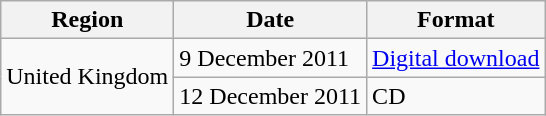<table class=wikitable>
<tr>
<th>Region</th>
<th>Date</th>
<th>Format</th>
</tr>
<tr>
<td rowspan="2">United Kingdom</td>
<td>9 December 2011</td>
<td><a href='#'>Digital download</a></td>
</tr>
<tr>
<td>12 December 2011</td>
<td>CD</td>
</tr>
</table>
